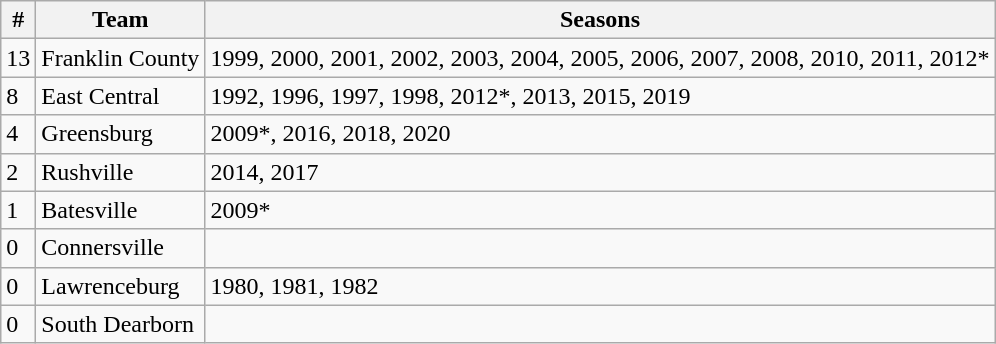<table class="wikitable" style=>
<tr>
<th>#</th>
<th>Team</th>
<th>Seasons</th>
</tr>
<tr>
<td>13</td>
<td>Franklin County</td>
<td>1999, 2000, 2001, 2002, 2003, 2004, 2005, 2006, 2007, 2008, 2010, 2011, 2012*</td>
</tr>
<tr>
<td>8</td>
<td>East Central</td>
<td>1992, 1996, 1997, 1998, 2012*, 2013, 2015, 2019</td>
</tr>
<tr>
<td>4</td>
<td>Greensburg</td>
<td>2009*, 2016, 2018, 2020</td>
</tr>
<tr>
<td>2</td>
<td>Rushville</td>
<td>2014, 2017</td>
</tr>
<tr>
<td>1</td>
<td>Batesville</td>
<td>2009*</td>
</tr>
<tr>
<td>0</td>
<td>Connersville</td>
<td></td>
</tr>
<tr>
<td>0</td>
<td>Lawrenceburg</td>
<td>1980, 1981, 1982</td>
</tr>
<tr>
<td>0</td>
<td>South Dearborn</td>
<td></td>
</tr>
</table>
